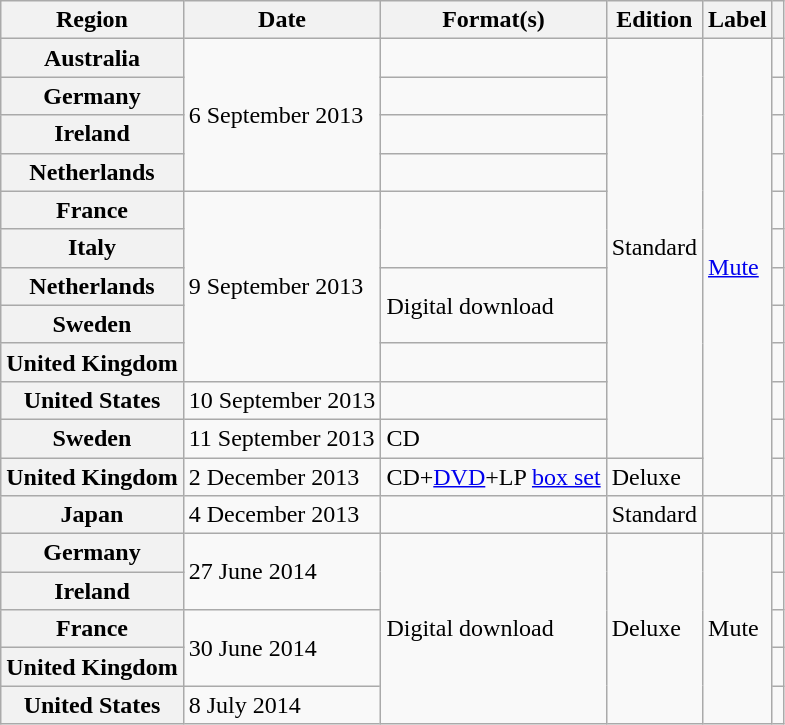<table class="wikitable plainrowheaders">
<tr>
<th scope="col">Region</th>
<th scope="col">Date</th>
<th scope="col">Format(s)</th>
<th scope="col">Edition</th>
<th scope="col">Label</th>
<th scope="col"></th>
</tr>
<tr>
<th scope="row">Australia</th>
<td rowspan="4">6 September 2013</td>
<td></td>
<td rowspan="11">Standard</td>
<td rowspan="12"><a href='#'>Mute</a></td>
<td align="center"></td>
</tr>
<tr>
<th scope="row">Germany</th>
<td></td>
<td align="center"></td>
</tr>
<tr>
<th scope="row">Ireland</th>
<td></td>
<td align="center"></td>
</tr>
<tr>
<th scope="row">Netherlands</th>
<td></td>
<td align="center"></td>
</tr>
<tr>
<th scope="row">France</th>
<td rowspan="5">9 September 2013</td>
<td rowspan="2"></td>
<td align="center"></td>
</tr>
<tr>
<th scope="row">Italy</th>
<td align="center"></td>
</tr>
<tr>
<th scope="row">Netherlands</th>
<td rowspan="2">Digital download</td>
<td align="center"></td>
</tr>
<tr>
<th scope="row">Sweden</th>
<td align="center"></td>
</tr>
<tr>
<th scope="row">United Kingdom</th>
<td></td>
<td align="center"></td>
</tr>
<tr>
<th scope="row">United States</th>
<td>10 September 2013</td>
<td></td>
<td align="center"></td>
</tr>
<tr>
<th scope="row">Sweden</th>
<td>11 September 2013</td>
<td>CD</td>
<td align="center"></td>
</tr>
<tr>
<th scope="row">United Kingdom</th>
<td>2 December 2013</td>
<td>CD+<a href='#'>DVD</a>+LP <a href='#'>box set</a></td>
<td>Deluxe</td>
<td align="center"></td>
</tr>
<tr>
<th scope="row">Japan</th>
<td>4 December 2013</td>
<td></td>
<td>Standard</td>
<td></td>
<td align="center"></td>
</tr>
<tr>
<th scope="row">Germany</th>
<td rowspan="2">27 June 2014</td>
<td rowspan="5">Digital download</td>
<td rowspan="5">Deluxe</td>
<td rowspan="5">Mute</td>
<td align="center"></td>
</tr>
<tr>
<th scope="row">Ireland</th>
<td align="center"></td>
</tr>
<tr>
<th scope="row">France</th>
<td rowspan="2">30 June 2014</td>
<td align="center"></td>
</tr>
<tr>
<th scope="row">United Kingdom</th>
<td align="center"></td>
</tr>
<tr>
<th scope="row">United States</th>
<td>8 July 2014</td>
<td align="center"></td>
</tr>
</table>
